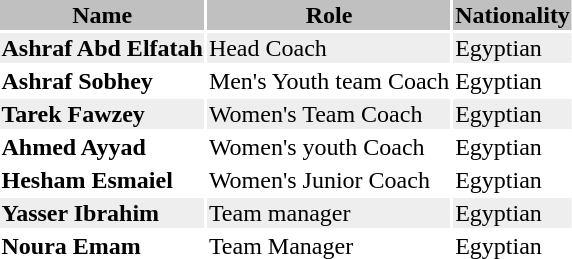<table class="toccolours">
<tr>
<th style="background:silver;">Name</th>
<th style="background:silver;">Role</th>
<th style="background:silver;">Nationality</th>
</tr>
<tr style="background:#eee;">
<td><strong>Ashraf Abd Elfatah</strong></td>
<td>Head Coach</td>
<td> Egyptian</td>
</tr>
<tr>
<td><strong>Ashraf Sobhey</strong></td>
<td>Men's Youth team Coach</td>
<td> Egyptian</td>
</tr>
<tr style="background:#eee;">
<td><strong>Tarek Fawzey</strong></td>
<td>Women's Team Coach</td>
<td> Egyptian</td>
</tr>
<tr>
<td><strong>Ahmed Ayyad</strong></td>
<td>Women's youth Coach</td>
<td> Egyptian</td>
</tr>
<tr>
<td><strong>Hesham Esmaiel</strong></td>
<td>Women's Junior Coach</td>
<td> Egyptian</td>
</tr>
<tr style="background:#eee;">
<td><strong>Yasser Ibrahim</strong></td>
<td>Team manager</td>
<td> Egyptian</td>
</tr>
<tr>
<td><strong>Noura Emam</strong></td>
<td>Team Manager</td>
<td> Egyptian</td>
</tr>
<tr>
</tr>
</table>
